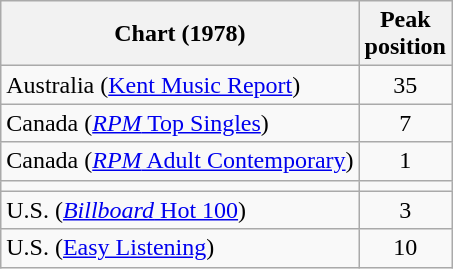<table class="wikitable sortable">
<tr>
<th>Chart (1978)</th>
<th>Peak<br>position</th>
</tr>
<tr>
<td align="left">Australia (<a href='#'>Kent Music Report</a>)</td>
<td style="text-align:center;">35</td>
</tr>
<tr>
<td align="left">Canada (<a href='#'><em>RPM</em> Top Singles</a>)</td>
<td style="text-align:center;">7</td>
</tr>
<tr>
<td>Canada (<a href='#'><em>RPM</em> Adult Contemporary</a>)</td>
<td style="text-align:center;">1</td>
</tr>
<tr>
<td></td>
</tr>
<tr>
<td align="left">U.S. (<a href='#'><em>Billboard</em> Hot 100</a>)</td>
<td style="text-align:center;">3</td>
</tr>
<tr>
<td align="left">U.S. (<a href='#'>Easy Listening</a>)</td>
<td style="text-align:center;">10</td>
</tr>
</table>
